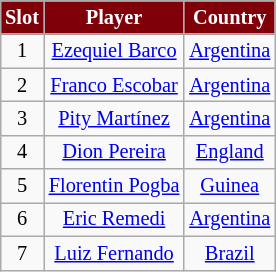<table class="wikitable" style="text-align:center; margin-left:1em; font-size:85%">
<tr>
<th style="background:#80000a; color:#fff; text-align:center;">Slot</th>
<th style="background:#80000a; color:#fff; text-align:center;">Player</th>
<th style="background:#80000a; color:#fff; text-align:center;">Country</th>
</tr>
<tr>
<td>1</td>
<td><a href='#'>Ezequiel Barco</a></td>
<td> <a href='#'>Argentina</a></td>
</tr>
<tr>
<td>2</td>
<td><a href='#'>Franco Escobar</a></td>
<td> <a href='#'>Argentina</a></td>
</tr>
<tr>
<td>3</td>
<td><a href='#'>Pity Martínez</a></td>
<td> <a href='#'>Argentina</a></td>
</tr>
<tr>
<td>4</td>
<td><a href='#'>Dion Pereira</a></td>
<td> <a href='#'>England</a></td>
</tr>
<tr>
<td>5</td>
<td><a href='#'>Florentin Pogba</a></td>
<td> <a href='#'>Guinea</a></td>
</tr>
<tr>
<td>6</td>
<td><a href='#'>Eric Remedi</a></td>
<td> <a href='#'>Argentina</a></td>
</tr>
<tr>
<td>7</td>
<td><a href='#'>Luiz Fernando</a></td>
<td> <a href='#'>Brazil</a></td>
</tr>
</table>
